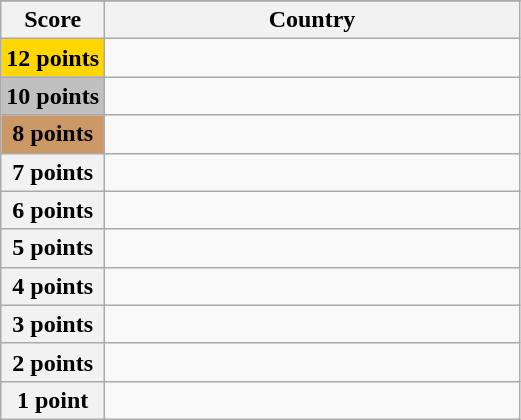<table class="wikitable">
<tr>
</tr>
<tr>
<th scope="col" width="20%">Score</th>
<th scope="col">Country</th>
</tr>
<tr>
<th scope="row" style="background:gold">12 points</th>
<td></td>
</tr>
<tr>
<th scope="row" style="background:silver">10 points</th>
<td></td>
</tr>
<tr>
<th scope="row" style="background:#CC9966">8 points</th>
<td></td>
</tr>
<tr>
<th scope="row">7 points</th>
<td></td>
</tr>
<tr>
<th scope="row">6 points</th>
<td></td>
</tr>
<tr>
<th scope="row">5 points</th>
<td></td>
</tr>
<tr>
<th scope="row">4 points</th>
<td></td>
</tr>
<tr>
<th scope="row">3 points</th>
<td></td>
</tr>
<tr>
<th scope="row">2 points</th>
<td></td>
</tr>
<tr>
<th scope="row">1 point</th>
<td></td>
</tr>
</table>
